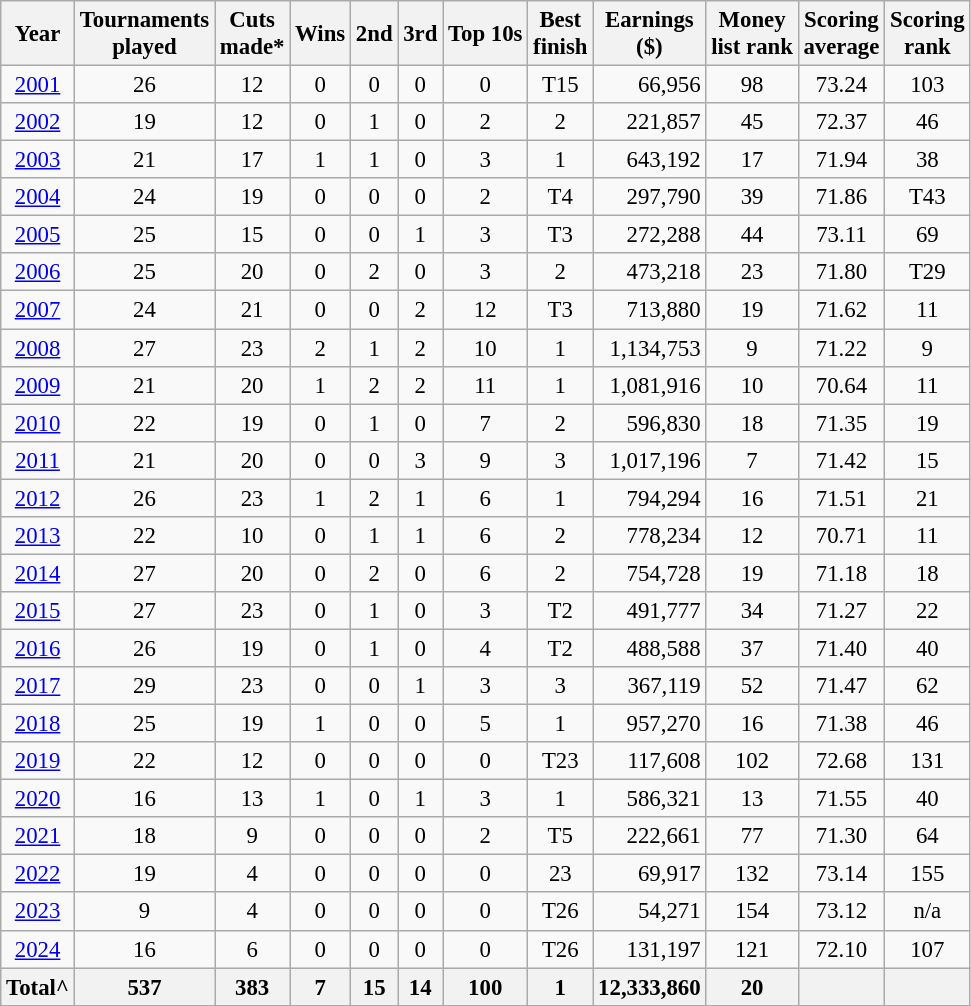<table class="wikitable" style="text-align:center; font-size: 95%;">
<tr>
<th>Year</th>
<th>Tournaments <br>played</th>
<th>Cuts <br>made*</th>
<th>Wins</th>
<th>2nd</th>
<th>3rd</th>
<th>Top 10s</th>
<th>Best <br>finish</th>
<th>Earnings<br>($)</th>
<th>Money <br>list rank</th>
<th>Scoring <br>average</th>
<th>Scoring<br>rank</th>
</tr>
<tr>
<td><a href='#'>2001</a></td>
<td>26</td>
<td>12</td>
<td>0</td>
<td>0</td>
<td>0</td>
<td>0</td>
<td>T15</td>
<td align="right">66,956</td>
<td>98</td>
<td>73.24</td>
<td>103</td>
</tr>
<tr>
<td><a href='#'>2002</a></td>
<td>19</td>
<td>12</td>
<td>0</td>
<td>1</td>
<td>0</td>
<td>2</td>
<td>2</td>
<td align="right">221,857</td>
<td>45</td>
<td>72.37</td>
<td>46</td>
</tr>
<tr>
<td><a href='#'>2003</a></td>
<td>21</td>
<td>17</td>
<td>1</td>
<td>1</td>
<td>0</td>
<td>3</td>
<td>1</td>
<td align=right>643,192</td>
<td>17</td>
<td>71.94</td>
<td>38</td>
</tr>
<tr>
<td><a href='#'>2004</a></td>
<td>24</td>
<td>19</td>
<td>0</td>
<td>0</td>
<td>0</td>
<td>2</td>
<td>T4</td>
<td align=right>297,790</td>
<td>39</td>
<td>71.86</td>
<td>T43</td>
</tr>
<tr>
<td><a href='#'>2005</a></td>
<td>25</td>
<td>15</td>
<td>0</td>
<td>0</td>
<td>1</td>
<td>3</td>
<td>T3</td>
<td align=right>272,288</td>
<td>44</td>
<td>73.11</td>
<td>69</td>
</tr>
<tr>
<td><a href='#'>2006</a></td>
<td>25</td>
<td>20</td>
<td>0</td>
<td>2</td>
<td>0</td>
<td>3</td>
<td>2</td>
<td align=right>473,218</td>
<td>23</td>
<td>71.80</td>
<td>T29</td>
</tr>
<tr>
<td><a href='#'>2007</a></td>
<td>24</td>
<td>21</td>
<td>0</td>
<td>0</td>
<td>2</td>
<td>12</td>
<td>T3</td>
<td align=right>713,880</td>
<td>19</td>
<td>71.62</td>
<td>11</td>
</tr>
<tr>
<td><a href='#'>2008</a></td>
<td>27</td>
<td>23</td>
<td>2</td>
<td>1</td>
<td>2</td>
<td>10</td>
<td>1</td>
<td align=right>1,134,753</td>
<td>9</td>
<td>71.22</td>
<td>9</td>
</tr>
<tr>
<td><a href='#'>2009</a></td>
<td>21</td>
<td>20</td>
<td>1</td>
<td>2</td>
<td>2</td>
<td>11</td>
<td>1</td>
<td align=right>1,081,916</td>
<td>10</td>
<td>70.64</td>
<td>11</td>
</tr>
<tr>
<td><a href='#'>2010</a></td>
<td>22</td>
<td>19</td>
<td>0</td>
<td>1</td>
<td>0</td>
<td>7</td>
<td>2</td>
<td align=right>596,830</td>
<td>18</td>
<td>71.35</td>
<td>19</td>
</tr>
<tr>
<td><a href='#'>2011</a></td>
<td>21</td>
<td>20</td>
<td>0</td>
<td>0</td>
<td>3</td>
<td>9</td>
<td>3</td>
<td align=right>1,017,196</td>
<td>7</td>
<td>71.42</td>
<td>15</td>
</tr>
<tr>
<td><a href='#'>2012</a></td>
<td>26</td>
<td>23</td>
<td>1</td>
<td>2</td>
<td>1</td>
<td>6</td>
<td>1</td>
<td align=right>794,294</td>
<td>16</td>
<td>71.51</td>
<td>21</td>
</tr>
<tr>
<td><a href='#'>2013</a></td>
<td>22</td>
<td>10</td>
<td>0</td>
<td>1</td>
<td>1</td>
<td>6</td>
<td>2</td>
<td align=right>778,234</td>
<td>12</td>
<td>70.71</td>
<td>11</td>
</tr>
<tr>
<td><a href='#'>2014</a></td>
<td>27</td>
<td>20</td>
<td>0</td>
<td>2</td>
<td>0</td>
<td>6</td>
<td>2</td>
<td align=right>754,728</td>
<td>19</td>
<td>71.18</td>
<td>18</td>
</tr>
<tr>
<td><a href='#'>2015</a></td>
<td>27</td>
<td>23</td>
<td>0</td>
<td>1</td>
<td>0</td>
<td>3</td>
<td>T2</td>
<td align=right>491,777</td>
<td>34</td>
<td>71.27</td>
<td>22</td>
</tr>
<tr>
<td><a href='#'>2016</a></td>
<td>26</td>
<td>19</td>
<td>0</td>
<td>1</td>
<td>0</td>
<td>4</td>
<td>T2</td>
<td align=right>488,588</td>
<td>37</td>
<td>71.40</td>
<td>40</td>
</tr>
<tr>
<td><a href='#'>2017</a></td>
<td>29</td>
<td>23</td>
<td>0</td>
<td>0</td>
<td>1</td>
<td>3</td>
<td>3</td>
<td align=right>367,119</td>
<td>52</td>
<td>71.47</td>
<td>62</td>
</tr>
<tr>
<td><a href='#'>2018</a></td>
<td>25</td>
<td>19</td>
<td>1</td>
<td>0</td>
<td>0</td>
<td>5</td>
<td>1</td>
<td align=right>957,270</td>
<td>16</td>
<td>71.38</td>
<td>46</td>
</tr>
<tr>
<td><a href='#'>2019</a></td>
<td>22</td>
<td>12</td>
<td>0</td>
<td>0</td>
<td>0</td>
<td>0</td>
<td>T23</td>
<td align=right>117,608</td>
<td>102</td>
<td>72.68</td>
<td>131</td>
</tr>
<tr>
<td><a href='#'>2020</a></td>
<td>16</td>
<td>13</td>
<td>1</td>
<td>0</td>
<td>1</td>
<td>3</td>
<td>1</td>
<td align=right>586,321</td>
<td>13</td>
<td>71.55</td>
<td>40</td>
</tr>
<tr>
<td><a href='#'>2021</a></td>
<td>18</td>
<td>9</td>
<td>0</td>
<td>0</td>
<td>0</td>
<td>2</td>
<td>T5</td>
<td align=right>222,661</td>
<td>77</td>
<td>71.30</td>
<td>64</td>
</tr>
<tr>
<td><a href='#'>2022</a></td>
<td>19</td>
<td>4</td>
<td>0</td>
<td>0</td>
<td>0</td>
<td>0</td>
<td>23</td>
<td align=right>69,917</td>
<td>132</td>
<td>73.14</td>
<td>155</td>
</tr>
<tr>
<td><a href='#'>2023</a></td>
<td>9</td>
<td>4</td>
<td>0</td>
<td>0</td>
<td>0</td>
<td>0</td>
<td>T26</td>
<td align=right>54,271</td>
<td>154</td>
<td>73.12</td>
<td>n/a</td>
</tr>
<tr>
<td><a href='#'>2024</a></td>
<td>16</td>
<td>6</td>
<td>0</td>
<td>0</td>
<td>0</td>
<td>0</td>
<td>T26</td>
<td align=right>131,197</td>
<td>121</td>
<td>72.10</td>
<td>107</td>
</tr>
<tr>
<th>Total^</th>
<th>537</th>
<th>383</th>
<th>7</th>
<th>15</th>
<th>14</th>
<th>100</th>
<th>1</th>
<th>12,333,860</th>
<th>20</th>
<th></th>
<th></th>
</tr>
</table>
